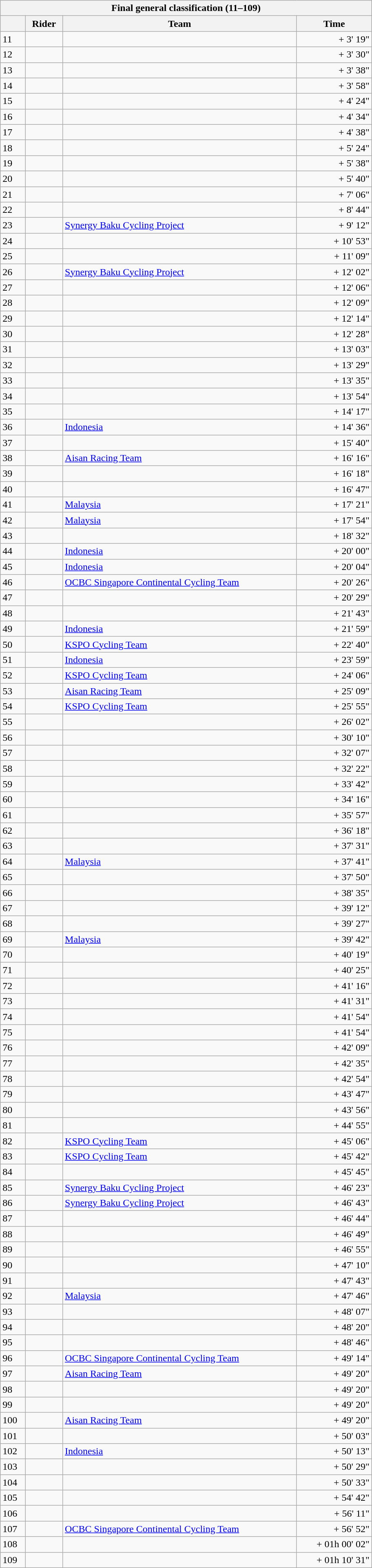<table class="collapsible collapsed wikitable" style="width:38em;margin-top:0">
<tr>
<th colspan=4>Final general classification (11–109)</th>
</tr>
<tr>
<th></th>
<th>Rider</th>
<th>Team</th>
<th>Time</th>
</tr>
<tr>
<td>11</td>
<td></td>
<td></td>
<td align="right">+ 3' 19"</td>
</tr>
<tr>
<td>12</td>
<td></td>
<td></td>
<td align="right">+ 3' 30"</td>
</tr>
<tr>
<td>13</td>
<td></td>
<td></td>
<td align="right">+ 3' 38"</td>
</tr>
<tr>
<td>14</td>
<td></td>
<td></td>
<td align="right">+ 3' 58"</td>
</tr>
<tr>
<td>15</td>
<td></td>
<td></td>
<td align="right">+ 4' 24"</td>
</tr>
<tr>
<td>16</td>
<td></td>
<td></td>
<td align="right">+ 4' 34"</td>
</tr>
<tr>
<td>17</td>
<td></td>
<td></td>
<td align="right">+ 4' 38"</td>
</tr>
<tr>
<td>18</td>
<td></td>
<td></td>
<td align="right">+ 5' 24"</td>
</tr>
<tr>
<td>19</td>
<td></td>
<td></td>
<td align="right">+ 5' 38"</td>
</tr>
<tr>
<td>20</td>
<td></td>
<td></td>
<td align="right">+ 5' 40"</td>
</tr>
<tr>
<td>21</td>
<td></td>
<td></td>
<td align="right">+ 7' 06"</td>
</tr>
<tr>
<td>22</td>
<td></td>
<td></td>
<td align="right">+ 8' 44"</td>
</tr>
<tr>
<td>23</td>
<td></td>
<td><a href='#'>Synergy Baku Cycling Project</a></td>
<td align="right">+ 9' 12"</td>
</tr>
<tr>
<td>24</td>
<td></td>
<td></td>
<td align="right">+ 10' 53"</td>
</tr>
<tr>
<td>25</td>
<td></td>
<td></td>
<td align="right">+ 11' 09"</td>
</tr>
<tr>
<td>26</td>
<td></td>
<td><a href='#'>Synergy Baku Cycling Project</a></td>
<td align="right">+ 12' 02"</td>
</tr>
<tr>
<td>27</td>
<td></td>
<td></td>
<td align="right">+ 12' 06"</td>
</tr>
<tr>
<td>28</td>
<td></td>
<td></td>
<td align="right">+ 12' 09"</td>
</tr>
<tr>
<td>29</td>
<td></td>
<td></td>
<td align="right">+ 12' 14"</td>
</tr>
<tr>
<td>30</td>
<td></td>
<td></td>
<td align="right">+ 12' 28"</td>
</tr>
<tr>
<td>31</td>
<td></td>
<td></td>
<td align="right">+ 13' 03"</td>
</tr>
<tr>
<td>32</td>
<td></td>
<td></td>
<td align="right">+ 13' 29"</td>
</tr>
<tr>
<td>33</td>
<td></td>
<td></td>
<td align="right">+ 13' 35"</td>
</tr>
<tr>
<td>34</td>
<td></td>
<td></td>
<td align="right">+ 13' 54"</td>
</tr>
<tr>
<td>35</td>
<td></td>
<td></td>
<td align="right">+ 14' 17"</td>
</tr>
<tr>
<td>36</td>
<td></td>
<td><a href='#'>Indonesia</a></td>
<td align="right">+ 14' 36"</td>
</tr>
<tr>
<td>37</td>
<td></td>
<td></td>
<td align="right">+ 15' 40"</td>
</tr>
<tr>
<td>38</td>
<td></td>
<td><a href='#'>Aisan Racing Team</a></td>
<td align="right">+ 16' 16"</td>
</tr>
<tr>
<td>39</td>
<td></td>
<td></td>
<td align="right">+ 16' 18"</td>
</tr>
<tr>
<td>40</td>
<td></td>
<td></td>
<td align="right">+ 16' 47"</td>
</tr>
<tr>
<td>41</td>
<td></td>
<td><a href='#'>Malaysia</a></td>
<td align="right">+ 17' 21"</td>
</tr>
<tr>
<td>42</td>
<td></td>
<td><a href='#'>Malaysia</a></td>
<td align="right">+ 17' 54"</td>
</tr>
<tr>
<td>43</td>
<td></td>
<td></td>
<td align="right">+ 18' 32"</td>
</tr>
<tr>
<td>44</td>
<td></td>
<td><a href='#'>Indonesia</a></td>
<td align="right">+ 20' 00"</td>
</tr>
<tr>
<td>45</td>
<td></td>
<td><a href='#'>Indonesia</a></td>
<td align="right">+ 20' 04"</td>
</tr>
<tr>
<td>46</td>
<td></td>
<td><a href='#'>OCBC Singapore Continental Cycling Team</a></td>
<td align="right">+ 20' 26"</td>
</tr>
<tr>
<td>47</td>
<td></td>
<td></td>
<td align="right">+ 20' 29"</td>
</tr>
<tr>
<td>48</td>
<td></td>
<td></td>
<td align="right">+ 21' 43"</td>
</tr>
<tr>
<td>49</td>
<td></td>
<td><a href='#'>Indonesia</a></td>
<td align="right">+ 21' 59"</td>
</tr>
<tr>
<td>50</td>
<td></td>
<td><a href='#'>KSPO Cycling Team</a></td>
<td align="right">+ 22' 40"</td>
</tr>
<tr>
<td>51</td>
<td></td>
<td><a href='#'>Indonesia</a></td>
<td align="right">+ 23' 59"</td>
</tr>
<tr>
<td>52</td>
<td></td>
<td><a href='#'>KSPO Cycling Team</a></td>
<td align="right">+ 24' 06"</td>
</tr>
<tr>
<td>53</td>
<td></td>
<td><a href='#'>Aisan Racing Team</a></td>
<td align="right">+ 25' 09"</td>
</tr>
<tr>
<td>54</td>
<td></td>
<td><a href='#'>KSPO Cycling Team</a></td>
<td align="right">+ 25' 55"</td>
</tr>
<tr>
<td>55</td>
<td></td>
<td></td>
<td align="right">+ 26' 02"</td>
</tr>
<tr>
<td>56</td>
<td></td>
<td></td>
<td align="right">+ 30' 10"</td>
</tr>
<tr>
<td>57</td>
<td></td>
<td></td>
<td align="right">+ 32' 07"</td>
</tr>
<tr>
<td>58</td>
<td></td>
<td></td>
<td align="right">+ 32' 22"</td>
</tr>
<tr>
<td>59</td>
<td></td>
<td></td>
<td align="right">+ 33' 42"</td>
</tr>
<tr>
<td>60</td>
<td></td>
<td></td>
<td align="right">+ 34' 16"</td>
</tr>
<tr>
<td>61</td>
<td></td>
<td></td>
<td align="right">+ 35' 57"</td>
</tr>
<tr>
<td>62</td>
<td></td>
<td></td>
<td align="right">+ 36' 18"</td>
</tr>
<tr>
<td>63</td>
<td></td>
<td></td>
<td align="right">+ 37' 31"</td>
</tr>
<tr>
<td>64</td>
<td></td>
<td><a href='#'>Malaysia</a></td>
<td align="right">+ 37' 41"</td>
</tr>
<tr>
<td>65</td>
<td></td>
<td></td>
<td align="right">+ 37' 50"</td>
</tr>
<tr>
<td>66</td>
<td></td>
<td></td>
<td align="right">+ 38' 35"</td>
</tr>
<tr>
<td>67</td>
<td></td>
<td></td>
<td align="right">+ 39' 12"</td>
</tr>
<tr>
<td>68</td>
<td></td>
<td></td>
<td align="right">+ 39' 27"</td>
</tr>
<tr>
<td>69</td>
<td></td>
<td><a href='#'>Malaysia</a></td>
<td align="right">+ 39' 42"</td>
</tr>
<tr>
<td>70</td>
<td></td>
<td></td>
<td align="right">+ 40' 19"</td>
</tr>
<tr>
<td>71</td>
<td></td>
<td></td>
<td align="right">+ 40' 25"</td>
</tr>
<tr>
<td>72</td>
<td></td>
<td></td>
<td align="right">+ 41' 16"</td>
</tr>
<tr>
<td>73</td>
<td></td>
<td></td>
<td align="right">+ 41' 31"</td>
</tr>
<tr>
<td>74</td>
<td></td>
<td></td>
<td align="right">+ 41' 54"</td>
</tr>
<tr>
<td>75</td>
<td></td>
<td></td>
<td align="right">+ 41' 54"</td>
</tr>
<tr>
<td>76</td>
<td></td>
<td></td>
<td align="right">+ 42' 09"</td>
</tr>
<tr>
<td>77</td>
<td></td>
<td></td>
<td align="right">+ 42' 35"</td>
</tr>
<tr>
<td>78</td>
<td></td>
<td></td>
<td align="right">+ 42' 54"</td>
</tr>
<tr>
<td>79</td>
<td></td>
<td></td>
<td align="right">+ 43' 47"</td>
</tr>
<tr>
<td>80</td>
<td></td>
<td></td>
<td align="right">+ 43' 56"</td>
</tr>
<tr>
<td>81</td>
<td></td>
<td></td>
<td align="right">+ 44' 55"</td>
</tr>
<tr>
<td>82</td>
<td></td>
<td><a href='#'>KSPO Cycling Team</a></td>
<td align="right">+ 45' 06"</td>
</tr>
<tr>
<td>83</td>
<td></td>
<td><a href='#'>KSPO Cycling Team</a></td>
<td align="right">+ 45' 42"</td>
</tr>
<tr>
<td>84</td>
<td></td>
<td></td>
<td align="right">+ 45' 45"</td>
</tr>
<tr>
<td>85</td>
<td></td>
<td><a href='#'>Synergy Baku Cycling Project</a></td>
<td align="right">+ 46' 23"</td>
</tr>
<tr>
<td>86</td>
<td></td>
<td><a href='#'>Synergy Baku Cycling Project</a></td>
<td align="right">+ 46' 43"</td>
</tr>
<tr>
<td>87</td>
<td></td>
<td></td>
<td align="right">+ 46' 44"</td>
</tr>
<tr>
<td>88</td>
<td></td>
<td></td>
<td align="right">+ 46' 49"</td>
</tr>
<tr>
<td>89</td>
<td></td>
<td></td>
<td align="right">+ 46' 55"</td>
</tr>
<tr>
<td>90</td>
<td></td>
<td></td>
<td align="right">+ 47' 10"</td>
</tr>
<tr>
<td>91</td>
<td></td>
<td></td>
<td align="right">+ 47' 43"</td>
</tr>
<tr>
<td>92</td>
<td></td>
<td><a href='#'>Malaysia</a></td>
<td align="right">+ 47' 46"</td>
</tr>
<tr>
<td>93</td>
<td></td>
<td></td>
<td align="right">+ 48' 07"</td>
</tr>
<tr>
<td>94</td>
<td></td>
<td></td>
<td align="right">+ 48' 20"</td>
</tr>
<tr>
<td>95</td>
<td></td>
<td></td>
<td align="right">+ 48' 46"</td>
</tr>
<tr>
<td>96</td>
<td></td>
<td><a href='#'>OCBC Singapore Continental Cycling Team</a></td>
<td align="right">+ 49' 14"</td>
</tr>
<tr>
<td>97</td>
<td></td>
<td><a href='#'>Aisan Racing Team</a></td>
<td align="right">+ 49' 20"</td>
</tr>
<tr>
<td>98</td>
<td></td>
<td></td>
<td align="right">+ 49' 20"</td>
</tr>
<tr>
<td>99</td>
<td></td>
<td></td>
<td align="right">+ 49' 20"</td>
</tr>
<tr>
<td>100</td>
<td></td>
<td><a href='#'>Aisan Racing Team</a></td>
<td align="right">+ 49' 20"</td>
</tr>
<tr>
<td>101</td>
<td></td>
<td></td>
<td align="right">+ 50' 03"</td>
</tr>
<tr>
<td>102</td>
<td></td>
<td><a href='#'>Indonesia</a></td>
<td align="right">+ 50' 13"</td>
</tr>
<tr>
<td>103</td>
<td></td>
<td></td>
<td align="right">+ 50' 29"</td>
</tr>
<tr>
<td>104</td>
<td></td>
<td></td>
<td align="right">+ 50' 33"</td>
</tr>
<tr>
<td>105</td>
<td></td>
<td></td>
<td align="right">+ 54' 42"</td>
</tr>
<tr>
<td>106</td>
<td></td>
<td></td>
<td align="right">+ 56' 11"</td>
</tr>
<tr>
<td>107</td>
<td></td>
<td><a href='#'>OCBC Singapore Continental Cycling Team</a></td>
<td align="right">+ 56' 52"</td>
</tr>
<tr>
<td>108</td>
<td></td>
<td></td>
<td align="right">+ 01h 00' 02"</td>
</tr>
<tr>
<td>109</td>
<td></td>
<td></td>
<td align="right">+ 01h 10' 31"</td>
</tr>
</table>
